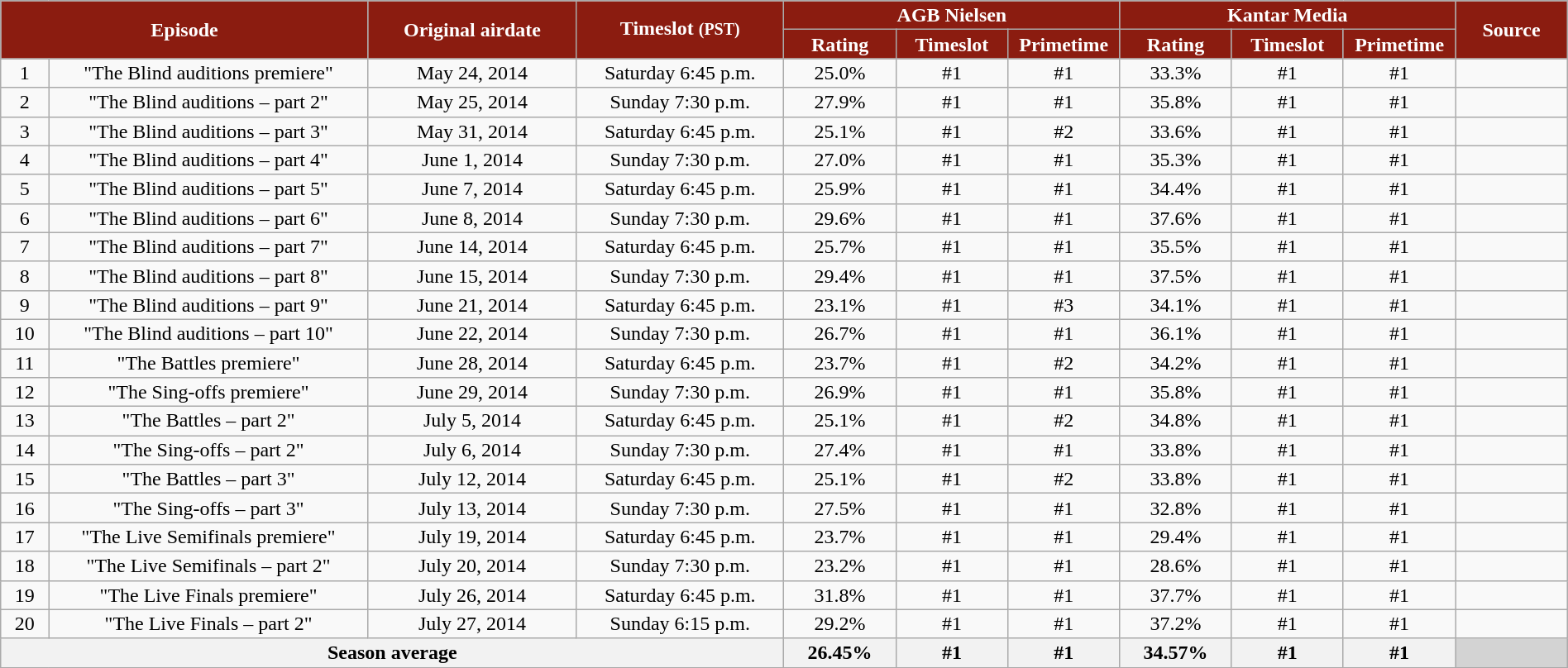<table class="wikitable" style="text-align:center; background:#f9f9f9; line-height:16px; font-size:100%;" width="100%">
<tr>
<th style="background:#8b1c10; color:white;" rowspan="2" colspan="2" width="23%">Episode</th>
<th style="background:#8b1c10; color:white;" rowspan="2" width="13%">Original airdate</th>
<th style="background:#8b1c10; color:white;" rowspan="2" width="13%">Timeslot <small>(PST)</small></th>
<th style="background:#8b1c10; color:white;" colspan="3" width="21%">AGB Nielsen</th>
<th style="background:#8b1c10; color:white;" colspan="3" width="21%">Kantar Media</th>
<th style="background:#8b1c10; color:white;" rowspan="2" width="07%">Source</th>
</tr>
<tr>
<th style="background:#8b1c10; color:white;" width="07%">Rating</th>
<th style="background:#8b1c10; color:white;" width="07%">Timeslot</th>
<th style="background:#8b1c10; color:white;" width="07%">Primetime</th>
<th style="background:#8b1c10; color:white;" width="07%">Rating</th>
<th style="background:#8b1c10; color:white;" width="07%">Timeslot</th>
<th style="background:#8b1c10; color:white;" width="07%">Primetime</th>
</tr>
<tr>
<td width="03%">1</td>
<td>"The Blind auditions premiere"</td>
<td>May 24, 2014</td>
<td>Saturday 6:45 p.m.</td>
<td>25.0%</td>
<td>#1</td>
<td>#1</td>
<td>33.3%</td>
<td>#1</td>
<td>#1</td>
<td></td>
</tr>
<tr>
<td>2</td>
<td>"The Blind auditions – part 2"</td>
<td>May 25, 2014</td>
<td>Sunday 7:30 p.m.</td>
<td>27.9%</td>
<td>#1</td>
<td>#1</td>
<td>35.8%</td>
<td>#1</td>
<td>#1</td>
<td></td>
</tr>
<tr>
<td>3</td>
<td>"The Blind auditions – part 3"</td>
<td>May 31, 2014</td>
<td>Saturday 6:45 p.m.</td>
<td>25.1%</td>
<td>#1</td>
<td>#2</td>
<td>33.6%</td>
<td>#1</td>
<td>#1</td>
<td></td>
</tr>
<tr>
<td>4</td>
<td>"The Blind auditions – part 4"</td>
<td>June 1, 2014</td>
<td>Sunday 7:30 p.m.</td>
<td>27.0%</td>
<td>#1</td>
<td>#1</td>
<td>35.3%</td>
<td>#1</td>
<td>#1</td>
<td></td>
</tr>
<tr>
<td>5</td>
<td>"The Blind auditions – part 5"</td>
<td>June 7, 2014</td>
<td>Saturday 6:45 p.m.</td>
<td>25.9%</td>
<td>#1</td>
<td>#1</td>
<td>34.4%</td>
<td>#1</td>
<td>#1</td>
<td></td>
</tr>
<tr>
<td>6</td>
<td>"The Blind auditions – part 6"</td>
<td>June 8, 2014</td>
<td>Sunday 7:30 p.m.</td>
<td>29.6%</td>
<td>#1</td>
<td>#1</td>
<td>37.6%</td>
<td>#1</td>
<td>#1</td>
<td></td>
</tr>
<tr>
<td>7</td>
<td>"The Blind auditions – part 7"</td>
<td>June 14, 2014</td>
<td>Saturday 6:45 p.m.</td>
<td>25.7%</td>
<td>#1</td>
<td>#1</td>
<td>35.5%</td>
<td>#1</td>
<td>#1</td>
<td></td>
</tr>
<tr>
<td>8</td>
<td>"The Blind auditions – part 8"</td>
<td>June 15, 2014</td>
<td>Sunday 7:30 p.m.</td>
<td>29.4%</td>
<td>#1</td>
<td>#1</td>
<td>37.5%</td>
<td>#1</td>
<td>#1</td>
<td></td>
</tr>
<tr>
<td>9</td>
<td>"The Blind auditions – part 9"</td>
<td>June 21, 2014</td>
<td>Saturday 6:45 p.m.</td>
<td>23.1%</td>
<td>#1</td>
<td>#3</td>
<td>34.1%</td>
<td>#1</td>
<td>#1</td>
<td></td>
</tr>
<tr>
<td>10</td>
<td>"The Blind auditions – part 10"</td>
<td>June 22, 2014</td>
<td>Sunday 7:30 p.m.</td>
<td>26.7%</td>
<td>#1</td>
<td>#1</td>
<td>36.1%</td>
<td>#1</td>
<td>#1</td>
<td></td>
</tr>
<tr>
<td>11</td>
<td>"The Battles premiere"</td>
<td>June 28, 2014</td>
<td>Saturday 6:45 p.m.</td>
<td>23.7%</td>
<td>#1</td>
<td>#2</td>
<td>34.2%</td>
<td>#1</td>
<td>#1</td>
<td></td>
</tr>
<tr>
<td>12</td>
<td>"The Sing-offs premiere"</td>
<td>June 29, 2014</td>
<td>Sunday 7:30 p.m.</td>
<td>26.9%</td>
<td>#1</td>
<td>#1</td>
<td>35.8%</td>
<td>#1</td>
<td>#1</td>
<td></td>
</tr>
<tr>
<td>13</td>
<td>"The Battles – part 2"</td>
<td>July 5, 2014</td>
<td>Saturday 6:45 p.m.</td>
<td>25.1%</td>
<td>#1</td>
<td>#2</td>
<td>34.8%</td>
<td>#1</td>
<td>#1</td>
<td></td>
</tr>
<tr>
<td>14</td>
<td>"The Sing-offs – part 2"</td>
<td>July 6, 2014</td>
<td>Sunday 7:30 p.m.</td>
<td>27.4%</td>
<td>#1</td>
<td>#1</td>
<td>33.8%</td>
<td>#1</td>
<td>#1</td>
<td></td>
</tr>
<tr>
<td>15</td>
<td>"The Battles – part 3"</td>
<td>July 12, 2014</td>
<td>Saturday 6:45 p.m.</td>
<td>25.1%</td>
<td>#1</td>
<td>#2</td>
<td>33.8%</td>
<td>#1</td>
<td>#1</td>
<td></td>
</tr>
<tr>
<td>16</td>
<td>"The Sing-offs – part 3"</td>
<td>July 13, 2014</td>
<td>Sunday 7:30 p.m.</td>
<td>27.5%</td>
<td>#1</td>
<td>#1</td>
<td>32.8%</td>
<td>#1</td>
<td>#1</td>
<td></td>
</tr>
<tr>
<td>17</td>
<td>"The Live Semifinals premiere"</td>
<td>July 19, 2014</td>
<td>Saturday 6:45 p.m.</td>
<td>23.7%</td>
<td>#1</td>
<td>#1</td>
<td>29.4%</td>
<td>#1</td>
<td>#1</td>
<td></td>
</tr>
<tr>
<td>18</td>
<td>"The Live Semifinals – part 2"</td>
<td>July 20, 2014</td>
<td>Sunday 7:30 p.m.</td>
<td>23.2%</td>
<td>#1</td>
<td>#1</td>
<td>28.6%</td>
<td>#1</td>
<td>#1</td>
<td></td>
</tr>
<tr>
<td>19</td>
<td>"The Live Finals premiere"</td>
<td>July 26, 2014</td>
<td>Saturday 6:45 p.m.</td>
<td>31.8%</td>
<td>#1</td>
<td>#1</td>
<td>37.7%</td>
<td>#1</td>
<td>#1</td>
<td></td>
</tr>
<tr>
<td>20</td>
<td>"The Live Finals – part 2"</td>
<td>July 27, 2014</td>
<td>Sunday 6:15 p.m.</td>
<td>29.2%</td>
<td>#1</td>
<td>#1</td>
<td>37.2%</td>
<td>#1</td>
<td>#1</td>
<td></td>
</tr>
<tr>
<th colspan="4">Season average</th>
<th>26.45%</th>
<th>#1</th>
<th>#1</th>
<th>34.57%</th>
<th>#1</th>
<th>#1</th>
<th style="background:lightgrey;"></th>
</tr>
<tr>
</tr>
</table>
